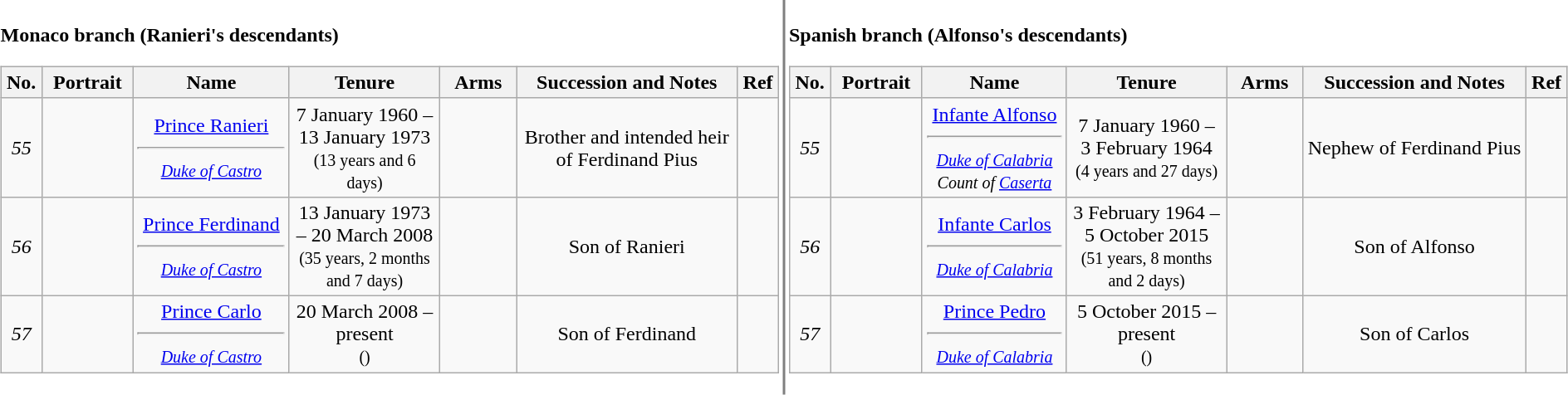<table width="100%" border="0">
<tr valign=top>
<td width="50%"><br><strong>Monaco branch (Ranieri's descendants)</strong><table class="wikitable" style="width:100%; text-align:center;">
<tr>
<th width="30">No.</th>
<th width="100">Portrait</th>
<th width="275">Name</th>
<th width="305">Tenure</th>
<th width="100">Arms</th>
<th width="460">Succession and Notes</th>
<th width="30">Ref</th>
</tr>
<tr>
<td><em>55</em></td>
<td></td>
<td><a href='#'>Prince Ranieri</a><hr><small><em><a href='#'>Duke of Castro</a></em></small></td>
<td>7 January 1960 – 13 January 1973<br><small>(13 years and 6 days)</small></td>
<td></td>
<td>Brother and intended heir of Ferdinand Pius</td>
<td><br></td>
</tr>
<tr>
<td><em>56</em></td>
<td></td>
<td><a href='#'>Prince Ferdinand</a><hr><small><em><a href='#'>Duke of Castro</a></em></small></td>
<td>13 January 1973 – 20 March 2008<br><small>(35 years, 2 months and 7 days)</small></td>
<td></td>
<td>Son of Ranieri</td>
<td></td>
</tr>
<tr>
<td><em>57</em></td>
<td></td>
<td><a href='#'>Prince Carlo</a><hr><small><em><a href='#'>Duke of Castro</a></em></small></td>
<td>20 March 2008 – present<br><small>()</small></td>
<td></td>
<td>Son of Ferdinand</td>
<td></td>
</tr>
</table>
</td>
<td width="3" bgcolor="#808080"></td>
<td width="50%"><br><strong>Spanish branch (Alfonso's descendants)</strong><table class="wikitable" style="width:100%; text-align:center;">
<tr>
<th width="30">No.</th>
<th width="100">Portrait</th>
<th width="275">Name</th>
<th width="305">Tenure</th>
<th width="100">Arms</th>
<th width="460">Succession and Notes</th>
<th width="30">Ref</th>
</tr>
<tr>
<td><em>55</em></td>
<td></td>
<td><a href='#'>Infante Alfonso</a><hr><small><em><a href='#'>Duke of Calabria</a><br>Count of <a href='#'>Caserta</a></em></small></td>
<td>7 January 1960 – 3 February 1964<br><small>(4 years and 27 days)</small></td>
<td></td>
<td>Nephew of Ferdinand Pius</td>
<td></td>
</tr>
<tr>
<td><em>56</em></td>
<td></td>
<td><a href='#'>Infante Carlos</a><hr><small><em><a href='#'>Duke of Calabria</a></em></small></td>
<td>3 February 1964 – 5 October 2015<br><small>(51 years, 8 months and 2 days)</small></td>
<td></td>
<td>Son of Alfonso</td>
<td></td>
</tr>
<tr>
<td><em>57</em></td>
<td></td>
<td><a href='#'>Prince Pedro</a><hr><small><em><a href='#'>Duke of Calabria</a></em></small></td>
<td>5 October 2015 – present<br><small>()</small></td>
<td></td>
<td>Son of Carlos</td>
<td></td>
</tr>
</table>
</td>
</tr>
</table>
